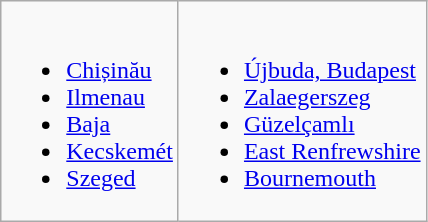<table class="wikitable">
<tr valign="top">
<td><br><ul><li> <a href='#'>Chișinău</a></li><li> <a href='#'>Ilmenau</a></li><li> <a href='#'>Baja</a></li><li> <a href='#'>Kecskemét</a></li><li> <a href='#'>Szeged</a></li></ul></td>
<td><br><ul><li> <a href='#'>Újbuda, Budapest</a></li><li> <a href='#'>Zalaegerszeg</a></li><li> <a href='#'>Güzelçamlı</a></li><li> <a href='#'>East Renfrewshire</a></li><li> <a href='#'>Bournemouth</a></li></ul></td>
</tr>
</table>
